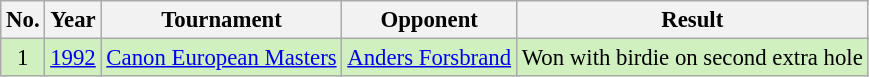<table class="wikitable" style="font-size:95%;">
<tr>
<th>No.</th>
<th>Year</th>
<th>Tournament</th>
<th>Opponent</th>
<th>Result</th>
</tr>
<tr style="background:#D0F0C0;">
<td align=center>1</td>
<td><a href='#'>1992</a></td>
<td><a href='#'>Canon European Masters</a></td>
<td> <a href='#'>Anders Forsbrand</a></td>
<td>Won with birdie on second extra hole</td>
</tr>
</table>
